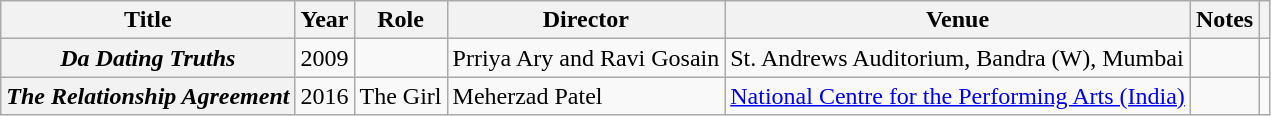<table class="wikitable plainrowheaders sortable">
<tr>
<th scope="col">Title</th>
<th scope="col">Year</th>
<th scope="col">Role</th>
<th scope="col">Director</th>
<th scope="col">Venue</th>
<th scope="col" class="unsortable">Notes</th>
<th scope="col" class="unsortable"></th>
</tr>
<tr>
<th scope=row><em>Da Dating Truths</em></th>
<td>2009</td>
<td></td>
<td>Prriya Ary and Ravi Gosain</td>
<td>St. Andrews Auditorium, Bandra (W), Mumbai</td>
<td></td>
<td style="text-align:center;"></td>
</tr>
<tr>
<th scope=row><em>The Relationship Agreement</em></th>
<td>2016</td>
<td>The Girl</td>
<td>Meherzad Patel</td>
<td><a href='#'>National Centre for the Performing Arts (India)</a></td>
<td></td>
<td style="text-align:center;"></td>
</tr>
</table>
